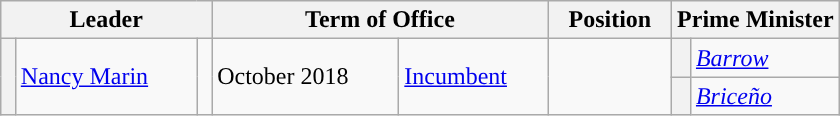<table class="wikitable">
<tr>
<th colspan="3">Leader</th>
<th colspan="2">Term of Office</th>
<th>Position</th>
<th colspan="2" width="20%">Prime Minister</th>
</tr>
<tr>
<th rowspan="2" style="background-color: "></th>
<td rowspan="2"><a href='#'>Nancy Marin</a></td>
<td rowspan="2"></td>
<td rowspan="2">October 2018</td>
<td rowspan="2"><a href='#'>Incumbent</a></td>
<td rowspan="2"></td>
<th style="background-color: "></th>
<td><em><a href='#'>Barrow</a></em></td>
</tr>
<tr>
<th style="background-color: "></th>
<td><a href='#'><em>Briceño</em></a></td>
</tr>
</table>
